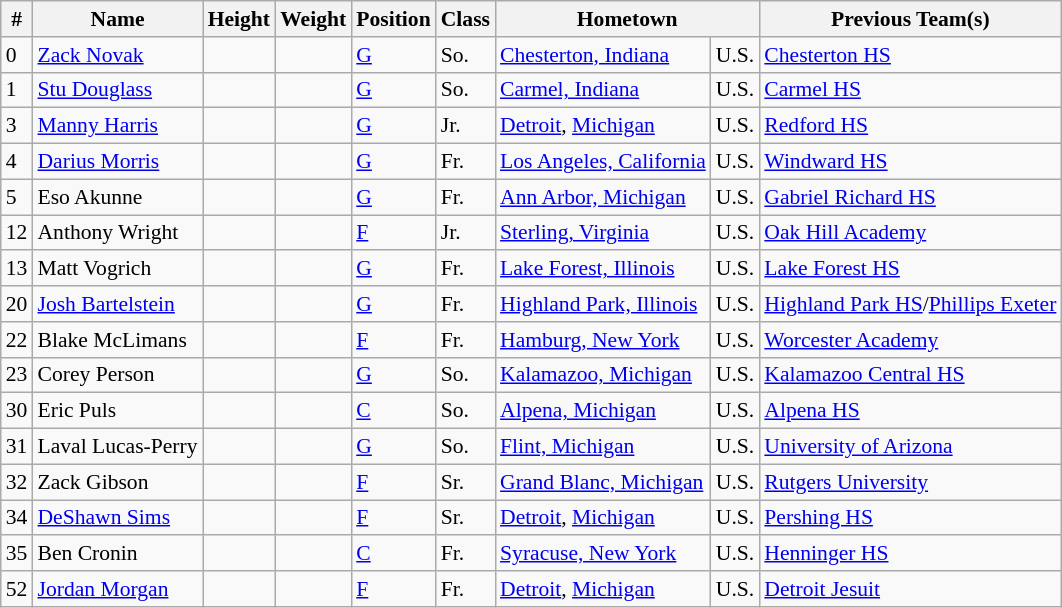<table class="wikitable" style="font-size: 90%">
<tr>
<th>#</th>
<th>Name</th>
<th>Height</th>
<th>Weight</th>
<th>Position</th>
<th>Class</th>
<th colspan="2">Hometown</th>
<th>Previous Team(s)</th>
</tr>
<tr>
<td>0</td>
<td><a href='#'>Zack Novak</a></td>
<td></td>
<td></td>
<td><a href='#'>G</a></td>
<td>So.</td>
<td><a href='#'>Chesterton, Indiana</a></td>
<td>U.S.</td>
<td><a href='#'>Chesterton HS</a></td>
</tr>
<tr>
<td>1</td>
<td><a href='#'>Stu Douglass</a></td>
<td></td>
<td></td>
<td><a href='#'>G</a></td>
<td>So.</td>
<td><a href='#'>Carmel, Indiana</a></td>
<td>U.S.</td>
<td><a href='#'>Carmel HS</a></td>
</tr>
<tr>
<td>3</td>
<td><a href='#'>Manny Harris</a></td>
<td></td>
<td></td>
<td><a href='#'>G</a></td>
<td>Jr.</td>
<td><a href='#'>Detroit</a>, <a href='#'>Michigan</a></td>
<td>U.S.</td>
<td><a href='#'>Redford HS</a></td>
</tr>
<tr>
<td>4</td>
<td><a href='#'>Darius Morris</a></td>
<td></td>
<td></td>
<td><a href='#'>G</a></td>
<td>Fr.</td>
<td><a href='#'>Los Angeles, California</a></td>
<td>U.S.</td>
<td><a href='#'>Windward HS</a></td>
</tr>
<tr>
<td>5</td>
<td>Eso Akunne</td>
<td></td>
<td></td>
<td><a href='#'>G</a></td>
<td>Fr.</td>
<td><a href='#'>Ann Arbor, Michigan</a></td>
<td>U.S.</td>
<td><a href='#'>Gabriel Richard HS</a></td>
</tr>
<tr>
<td>12</td>
<td>Anthony Wright</td>
<td></td>
<td></td>
<td><a href='#'>F</a></td>
<td>Jr.</td>
<td><a href='#'>Sterling, Virginia</a></td>
<td>U.S.</td>
<td><a href='#'>Oak Hill Academy</a></td>
</tr>
<tr>
<td>13</td>
<td>Matt Vogrich</td>
<td></td>
<td></td>
<td><a href='#'>G</a></td>
<td>Fr.</td>
<td><a href='#'>Lake Forest, Illinois</a></td>
<td>U.S.</td>
<td><a href='#'>Lake Forest HS</a></td>
</tr>
<tr>
<td>20</td>
<td><a href='#'>Josh Bartelstein</a></td>
<td></td>
<td></td>
<td><a href='#'>G</a></td>
<td>Fr.</td>
<td><a href='#'>Highland Park, Illinois</a></td>
<td>U.S.</td>
<td><a href='#'>Highland Park HS</a>/<a href='#'>Phillips Exeter</a></td>
</tr>
<tr>
<td>22</td>
<td>Blake McLimans</td>
<td></td>
<td></td>
<td><a href='#'>F</a></td>
<td>Fr.</td>
<td><a href='#'>Hamburg, New York</a></td>
<td>U.S.</td>
<td><a href='#'>Worcester Academy</a></td>
</tr>
<tr>
<td>23</td>
<td>Corey Person</td>
<td></td>
<td></td>
<td><a href='#'>G</a></td>
<td>So.</td>
<td><a href='#'>Kalamazoo, Michigan</a></td>
<td>U.S.</td>
<td><a href='#'>Kalamazoo Central HS</a></td>
</tr>
<tr>
<td>30</td>
<td>Eric Puls</td>
<td></td>
<td></td>
<td><a href='#'>C</a></td>
<td>So.</td>
<td><a href='#'>Alpena, Michigan</a></td>
<td>U.S.</td>
<td><a href='#'>Alpena HS</a></td>
</tr>
<tr>
<td>31</td>
<td>Laval Lucas-Perry</td>
<td></td>
<td></td>
<td><a href='#'>G</a></td>
<td>So.</td>
<td><a href='#'>Flint, Michigan</a></td>
<td>U.S.</td>
<td><a href='#'>University of Arizona</a></td>
</tr>
<tr>
<td>32</td>
<td>Zack Gibson</td>
<td></td>
<td></td>
<td><a href='#'>F</a></td>
<td>Sr.</td>
<td><a href='#'>Grand Blanc, Michigan</a></td>
<td>U.S.</td>
<td><a href='#'>Rutgers University</a></td>
</tr>
<tr>
<td>34</td>
<td><a href='#'>DeShawn Sims</a></td>
<td></td>
<td></td>
<td><a href='#'>F</a></td>
<td>Sr.</td>
<td><a href='#'>Detroit</a>, <a href='#'>Michigan</a></td>
<td>U.S.</td>
<td><a href='#'>Pershing HS</a></td>
</tr>
<tr>
<td>35</td>
<td>Ben Cronin</td>
<td></td>
<td></td>
<td><a href='#'>C</a></td>
<td>Fr.</td>
<td><a href='#'>Syracuse, New York</a></td>
<td>U.S.</td>
<td><a href='#'>Henninger HS</a></td>
</tr>
<tr>
<td>52</td>
<td><a href='#'>Jordan Morgan</a></td>
<td></td>
<td></td>
<td><a href='#'>F</a></td>
<td>Fr.</td>
<td><a href='#'>Detroit</a>, <a href='#'>Michigan</a></td>
<td>U.S.</td>
<td><a href='#'>Detroit Jesuit</a></td>
</tr>
</table>
